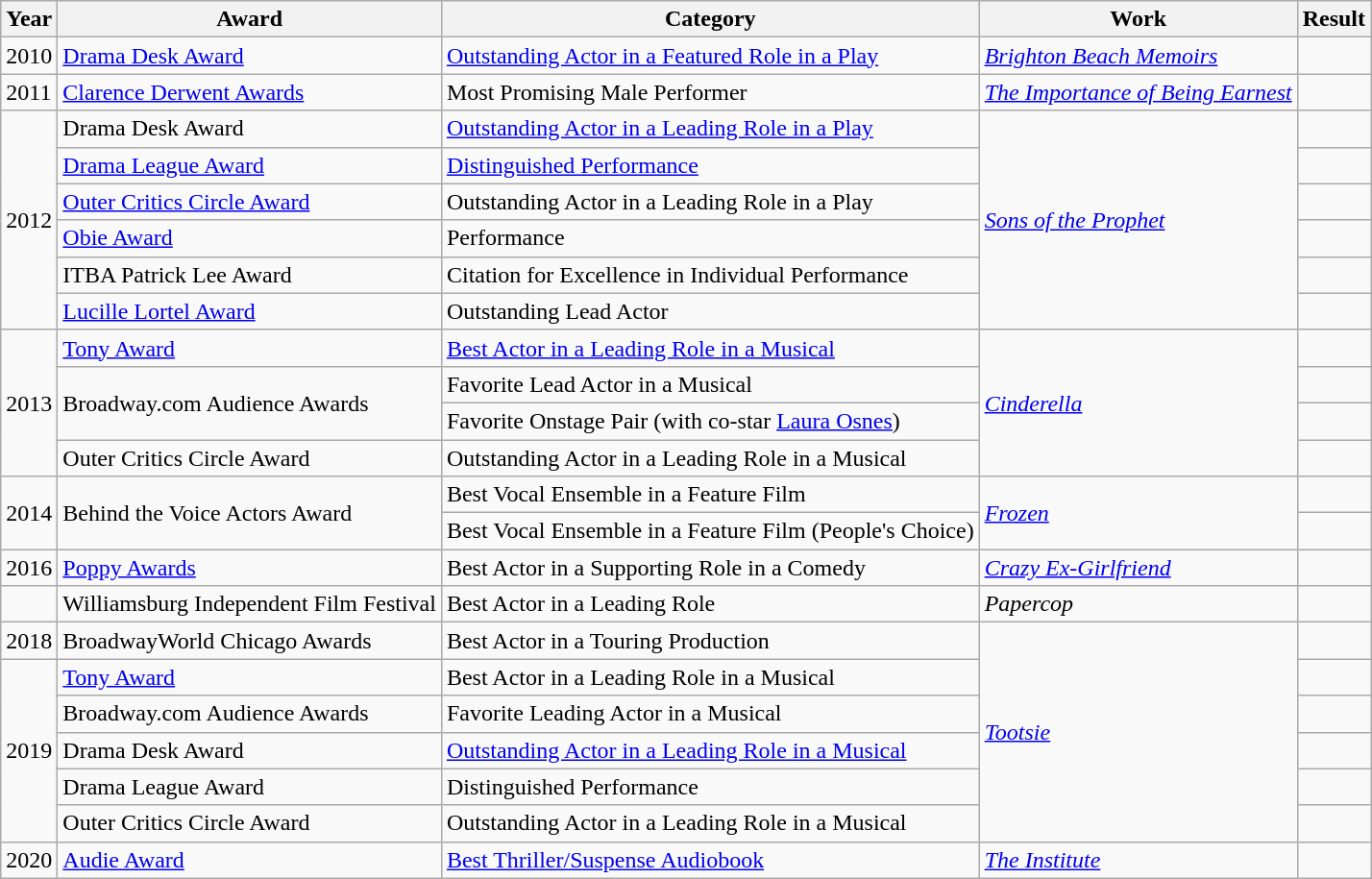<table class="wikitable">
<tr>
<th>Year</th>
<th>Award</th>
<th>Category</th>
<th>Work</th>
<th>Result</th>
</tr>
<tr>
<td>2010</td>
<td><a href='#'>Drama Desk Award</a></td>
<td><a href='#'>Outstanding Actor in a Featured Role in a Play</a></td>
<td><em><a href='#'>Brighton Beach Memoirs</a></em></td>
<td></td>
</tr>
<tr>
<td>2011</td>
<td><a href='#'>Clarence Derwent Awards</a></td>
<td>Most Promising Male Performer</td>
<td><em><a href='#'>The Importance of Being Earnest</a></em></td>
<td></td>
</tr>
<tr>
<td rowspan="6">2012</td>
<td>Drama Desk Award</td>
<td><a href='#'>Outstanding Actor in a Leading Role in a Play</a></td>
<td rowspan="6"><em><a href='#'>Sons of the Prophet</a></em></td>
<td></td>
</tr>
<tr>
<td><a href='#'>Drama League Award</a></td>
<td><a href='#'>Distinguished Performance</a></td>
<td></td>
</tr>
<tr>
<td><a href='#'>Outer Critics Circle Award</a></td>
<td>Outstanding Actor in a Leading Role in a Play</td>
<td></td>
</tr>
<tr>
<td><a href='#'>Obie Award</a></td>
<td>Performance</td>
<td></td>
</tr>
<tr>
<td>ITBA Patrick Lee Award</td>
<td>Citation for Excellence in Individual Performance</td>
<td></td>
</tr>
<tr>
<td><a href='#'>Lucille Lortel Award</a></td>
<td>Outstanding Lead Actor</td>
<td></td>
</tr>
<tr>
<td rowspan="4">2013</td>
<td><a href='#'>Tony Award</a></td>
<td><a href='#'>Best Actor in a Leading Role in a Musical</a></td>
<td rowspan="4"><em><a href='#'>Cinderella</a></em></td>
<td></td>
</tr>
<tr>
<td rowspan="2">Broadway.com Audience Awards</td>
<td>Favorite Lead Actor in a Musical</td>
<td></td>
</tr>
<tr>
<td>Favorite Onstage Pair (with co-star <a href='#'>Laura Osnes</a>)</td>
<td></td>
</tr>
<tr>
<td>Outer Critics Circle Award</td>
<td>Outstanding Actor in a Leading Role in a Musical</td>
<td></td>
</tr>
<tr>
<td rowspan="2">2014</td>
<td rowspan="2">Behind the Voice Actors Award</td>
<td>Best Vocal Ensemble in a Feature Film</td>
<td rowspan="2"><em><a href='#'>Frozen</a></em></td>
<td></td>
</tr>
<tr>
<td>Best Vocal Ensemble in a Feature Film (People's Choice)</td>
<td></td>
</tr>
<tr>
<td>2016</td>
<td><a href='#'>Poppy Awards</a></td>
<td>Best Actor in a Supporting Role in a Comedy</td>
<td><em><a href='#'>Crazy Ex-Girlfriend</a></em></td>
<td></td>
</tr>
<tr>
<td></td>
<td>Williamsburg Independent Film Festival</td>
<td>Best Actor in a Leading Role</td>
<td><em>Papercop</em></td>
<td></td>
</tr>
<tr>
<td>2018</td>
<td>BroadwayWorld Chicago Awards</td>
<td>Best Actor in a Touring Production</td>
<td rowspan="6"><em><a href='#'>Tootsie</a></em></td>
<td></td>
</tr>
<tr>
<td rowspan="5">2019</td>
<td><a href='#'>Tony Award</a></td>
<td>Best Actor in a Leading Role in a Musical</td>
<td></td>
</tr>
<tr>
<td>Broadway.com Audience Awards</td>
<td>Favorite Leading Actor in a Musical</td>
<td></td>
</tr>
<tr>
<td>Drama Desk Award</td>
<td><a href='#'>Outstanding Actor in a Leading Role in a Musical</a></td>
<td></td>
</tr>
<tr>
<td>Drama League Award</td>
<td>Distinguished Performance</td>
<td></td>
</tr>
<tr>
<td>Outer Critics Circle Award</td>
<td>Outstanding Actor in a Leading Role in a Musical</td>
<td></td>
</tr>
<tr>
<td>2020</td>
<td><a href='#'>Audie Award</a></td>
<td><a href='#'>Best Thriller/Suspense Audiobook</a></td>
<td><em><a href='#'>The Institute</a></em></td>
<td></td>
</tr>
</table>
